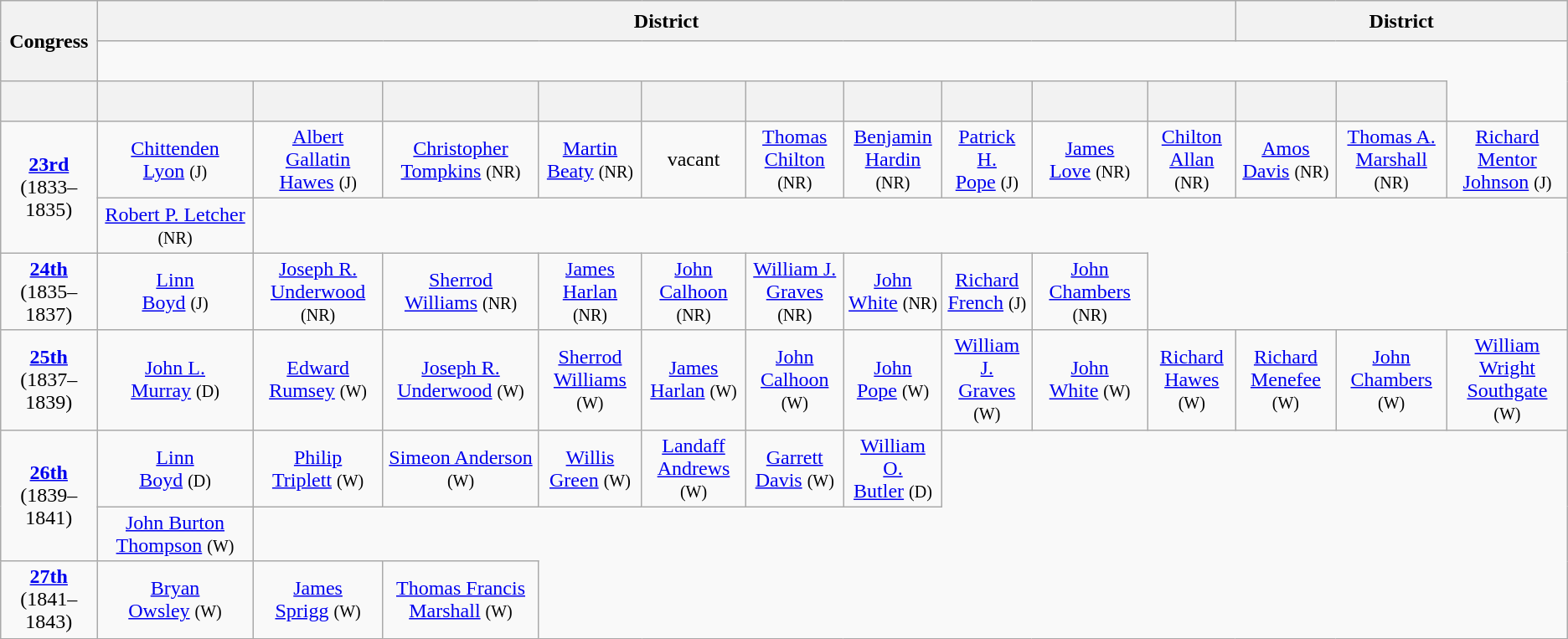<table class=wikitable style="text-align:center">
<tr style="height:2em">
<th rowspan=2>Cong­ress</th>
<th colspan=10>District</th>
<th colspan=3>District</th>
</tr>
<tr style="height:2em">
</tr>
<tr style="height:2em">
<th></th>
<th></th>
<th></th>
<th></th>
<th></th>
<th></th>
<th></th>
<th></th>
<th></th>
<th></th>
<th></th>
<th></th>
<th></th>
</tr>
<tr style="height:2em">
<td rowspan=2><strong><a href='#'>23rd</a></strong><br>(1833–1835)</td>
<td><a href='#'>Chittenden<br>Lyon</a> <small>(J)</small></td>
<td><a href='#'>Albert Gallatin<br>Hawes</a> <small>(J)</small></td>
<td><a href='#'>Christopher<br>Tompkins</a> <small>(NR)</small></td>
<td><a href='#'>Martin<br>Beaty</a> <small>(NR)</small></td>
<td>vacant</td>
<td><a href='#'>Thomas<br>Chilton</a> <small>(NR)</small></td>
<td><a href='#'>Benjamin<br>Hardin</a> <small>(NR)</small></td>
<td><a href='#'>Patrick H.<br>Pope</a> <small>(J)</small></td>
<td><a href='#'>James<br>Love</a> <small>(NR)</small></td>
<td><a href='#'>Chilton<br>Allan</a> <small>(NR)</small></td>
<td><a href='#'>Amos<br>Davis</a> <small>(NR)</small></td>
<td><a href='#'>Thomas A.<br>Marshall</a> <small>(NR)</small></td>
<td><a href='#'>Richard Mentor<br>Johnson</a> <small>(J)</small></td>
</tr>
<tr style="height:2em">
<td><a href='#'>Robert P. Letcher</a> <small>(NR)</small></td>
</tr>
<tr style="height:2em">
<td><strong><a href='#'>24th</a></strong><br>(1835–1837)</td>
<td><a href='#'>Linn<br>Boyd</a> <small>(J)</small></td>
<td><a href='#'>Joseph R.<br>Underwood</a> <small>(NR)</small></td>
<td><a href='#'>Sherrod<br>Williams</a> <small>(NR)</small></td>
<td><a href='#'>James<br>Harlan</a> <small>(NR)</small></td>
<td><a href='#'>John<br>Calhoon</a> <small>(NR)</small></td>
<td><a href='#'>William J.<br>Graves</a> <small>(NR)</small></td>
<td><a href='#'>John<br>White</a> <small>(NR)</small></td>
<td><a href='#'>Richard<br>French</a> <small>(J)</small></td>
<td><a href='#'>John<br>Chambers</a> <small>(NR)</small></td>
</tr>
<tr style="height:2em">
<td><strong><a href='#'>25th</a></strong><br>(1837–1839)</td>
<td><a href='#'>John L.<br>Murray</a> <small>(D)</small></td>
<td><a href='#'>Edward<br>Rumsey</a> <small>(W)</small></td>
<td><a href='#'>Joseph R.<br>Underwood</a> <small>(W)</small></td>
<td><a href='#'>Sherrod<br>Williams</a> <small>(W)</small></td>
<td><a href='#'>James<br>Harlan</a> <small>(W)</small></td>
<td><a href='#'>John<br>Calhoon</a> <small>(W)</small></td>
<td><a href='#'>John<br>Pope</a> <small>(W)</small></td>
<td><a href='#'>William J.<br>Graves</a> <small>(W)</small></td>
<td><a href='#'>John<br>White</a> <small>(W)</small></td>
<td><a href='#'>Richard<br>Hawes</a> <small>(W)</small></td>
<td><a href='#'>Richard<br>Menefee</a> <small>(W)</small></td>
<td><a href='#'>John<br>Chambers</a> <small>(W)</small></td>
<td><a href='#'>William Wright<br>Southgate</a> <small>(W)</small></td>
</tr>
<tr style="height:2em">
<td rowspan=2><strong><a href='#'>26th</a></strong><br>(1839–1841)</td>
<td><a href='#'>Linn<br>Boyd</a> <small>(D)</small></td>
<td><a href='#'>Philip<br>Triplett</a> <small>(W)</small></td>
<td><a href='#'>Simeon Anderson</a> <small>(W)</small></td>
<td><a href='#'>Willis<br>Green</a> <small>(W)</small></td>
<td><a href='#'>Landaff<br>Andrews</a> <small>(W)</small></td>
<td><a href='#'>Garrett<br>Davis</a> <small>(W)</small></td>
<td><a href='#'>William O.<br>Butler</a> <small>(D)</small></td>
</tr>
<tr style="height:2em">
<td><a href='#'>John Burton<br>Thompson</a> <small>(W)</small></td>
</tr>
<tr style="height:2em">
<td><strong><a href='#'>27th</a></strong><br>(1841–1843)</td>
<td><a href='#'>Bryan<br>Owsley</a> <small>(W)</small></td>
<td><a href='#'>James<br>Sprigg</a> <small>(W)</small></td>
<td><a href='#'>Thomas Francis<br>Marshall</a> <small>(W)</small></td>
</tr>
</table>
